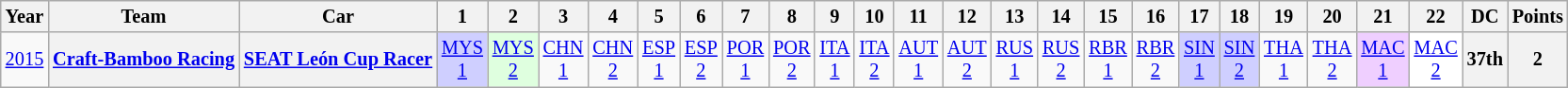<table class="wikitable" style="text-align:center; font-size:85%">
<tr>
<th>Year</th>
<th>Team</th>
<th>Car</th>
<th>1</th>
<th>2</th>
<th>3</th>
<th>4</th>
<th>5</th>
<th>6</th>
<th>7</th>
<th>8</th>
<th>9</th>
<th>10</th>
<th>11</th>
<th>12</th>
<th>13</th>
<th>14</th>
<th>15</th>
<th>16</th>
<th>17</th>
<th>18</th>
<th>19</th>
<th>20</th>
<th>21</th>
<th>22</th>
<th>DC</th>
<th>Points</th>
</tr>
<tr>
<td><a href='#'>2015</a></td>
<th><a href='#'>Craft-Bamboo Racing</a></th>
<th><a href='#'>SEAT León Cup Racer</a></th>
<td style="background:#CFCFFF;"><a href='#'>MYS<br>1</a><br></td>
<td style="background:#DFFFDF;"><a href='#'>MYS<br>2</a><br></td>
<td style="background:#;"><a href='#'>CHN<br>1</a></td>
<td style="background:#;"><a href='#'>CHN<br>2</a></td>
<td style="background:#;"><a href='#'>ESP<br>1</a></td>
<td style="background:#;"><a href='#'>ESP<br>2</a></td>
<td style="background:#;"><a href='#'>POR<br>1</a></td>
<td style="background:#;"><a href='#'>POR<br>2</a></td>
<td style="background:#;"><a href='#'>ITA<br>1</a></td>
<td style="background:#;"><a href='#'>ITA<br>2</a></td>
<td style="background:#;"><a href='#'>AUT<br>1</a></td>
<td style="background:#;"><a href='#'>AUT<br>2</a></td>
<td style="background:#;"><a href='#'>RUS<br>1</a></td>
<td style="background:#;"><a href='#'>RUS<br>2</a></td>
<td style="background:#;"><a href='#'>RBR<br>1</a></td>
<td style="background:#;"><a href='#'>RBR<br>2</a></td>
<td style="background:#CFCFFF;"><a href='#'>SIN<br>1</a><br></td>
<td style="background:#CFCFFF;"><a href='#'>SIN<br>2</a><br></td>
<td style="background:#;"><a href='#'>THA<br>1</a></td>
<td style="background:#;"><a href='#'>THA<br>2</a></td>
<td style="background:#EFCFFF;"><a href='#'>MAC<br>1</a><br></td>
<td style="background:#FFFFFF;"><a href='#'>MAC<br>2</a><br></td>
<th>37th</th>
<th>2</th>
</tr>
</table>
